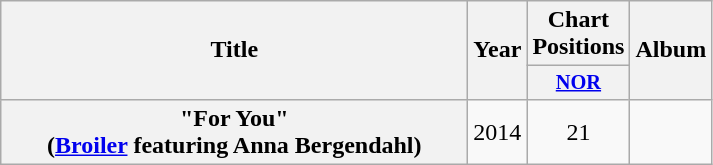<table class="wikitable plainrowheaders" style="text-align:center;">
<tr>
<th scope="col" rowspan="2" style="width:19em;">Title</th>
<th scope="col" rowspan="2" style="width:1em;">Year</th>
<th scope="col" colspan="1">Chart Positions</th>
<th scope="col" rowspan="2">Album</th>
</tr>
<tr>
<th scope="col" style="width:3em;font-size:85%;"><a href='#'>NOR</a><br></th>
</tr>
<tr>
<th scope="row">"For You"<br><span>(<a href='#'>Broiler</a> featuring Anna Bergendahl)</span></th>
<td>2014</td>
<td>21</td>
<td></td>
</tr>
</table>
